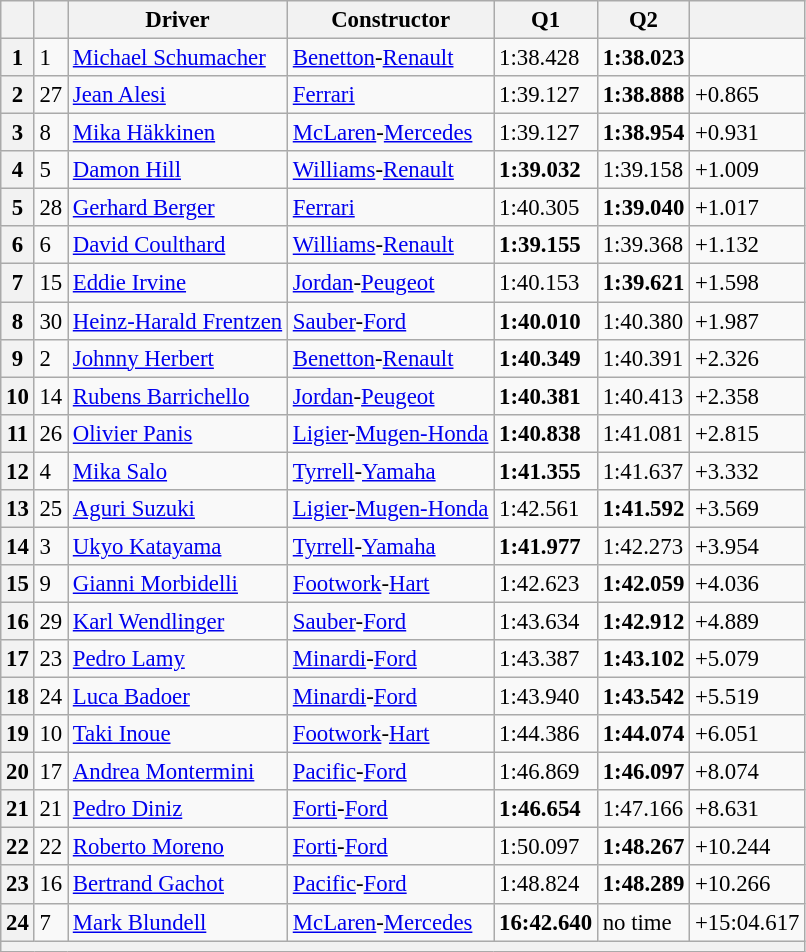<table class="wikitable sortable" style="font-size: 95%;">
<tr>
<th scope="col"></th>
<th scope="col"></th>
<th scope="col">Driver</th>
<th scope="col">Constructor</th>
<th scope="col">Q1</th>
<th scope="col">Q2</th>
<th scope="col"></th>
</tr>
<tr>
<th scope="row">1</th>
<td>1</td>
<td> <a href='#'>Michael Schumacher</a></td>
<td><a href='#'>Benetton</a>-<a href='#'>Renault</a></td>
<td>1:38.428</td>
<td><strong>1:38.023</strong></td>
<td></td>
</tr>
<tr>
<th scope="row">2</th>
<td>27</td>
<td> <a href='#'>Jean Alesi</a></td>
<td><a href='#'>Ferrari</a></td>
<td>1:39.127</td>
<td><strong>1:38.888</strong></td>
<td>+0.865</td>
</tr>
<tr>
<th scope="row">3</th>
<td>8</td>
<td> <a href='#'>Mika Häkkinen</a></td>
<td><a href='#'>McLaren</a>-<a href='#'>Mercedes</a></td>
<td>1:39.127</td>
<td><strong>1:38.954</strong></td>
<td>+0.931</td>
</tr>
<tr>
<th scope="row">4</th>
<td>5</td>
<td> <a href='#'>Damon Hill</a></td>
<td><a href='#'>Williams</a>-<a href='#'>Renault</a></td>
<td><strong>1:39.032</strong></td>
<td>1:39.158</td>
<td>+1.009</td>
</tr>
<tr>
<th scope="row">5</th>
<td>28</td>
<td> <a href='#'>Gerhard Berger</a></td>
<td><a href='#'>Ferrari</a></td>
<td>1:40.305</td>
<td><strong>1:39.040</strong></td>
<td>+1.017</td>
</tr>
<tr>
<th scope="row">6</th>
<td>6</td>
<td> <a href='#'>David Coulthard</a></td>
<td><a href='#'>Williams</a>-<a href='#'>Renault</a></td>
<td><strong>1:39.155</strong></td>
<td>1:39.368</td>
<td>+1.132</td>
</tr>
<tr>
<th scope="row">7</th>
<td>15</td>
<td> <a href='#'>Eddie Irvine</a></td>
<td><a href='#'>Jordan</a>-<a href='#'>Peugeot</a></td>
<td>1:40.153</td>
<td><strong>1:39.621</strong></td>
<td>+1.598</td>
</tr>
<tr>
<th scope="row">8</th>
<td>30</td>
<td> <a href='#'>Heinz-Harald Frentzen</a></td>
<td><a href='#'>Sauber</a>-<a href='#'>Ford</a></td>
<td><strong>1:40.010</strong></td>
<td>1:40.380</td>
<td>+1.987</td>
</tr>
<tr>
<th scope="row">9</th>
<td>2</td>
<td> <a href='#'>Johnny Herbert</a></td>
<td><a href='#'>Benetton</a>-<a href='#'>Renault</a></td>
<td><strong>1:40.349</strong></td>
<td>1:40.391</td>
<td>+2.326</td>
</tr>
<tr>
<th scope="row">10</th>
<td>14</td>
<td> <a href='#'>Rubens Barrichello</a></td>
<td><a href='#'>Jordan</a>-<a href='#'>Peugeot</a></td>
<td><strong>1:40.381</strong></td>
<td>1:40.413</td>
<td>+2.358</td>
</tr>
<tr>
<th scope="row">11</th>
<td>26</td>
<td> <a href='#'>Olivier Panis</a></td>
<td><a href='#'>Ligier</a>-<a href='#'>Mugen-Honda</a></td>
<td><strong>1:40.838</strong></td>
<td>1:41.081</td>
<td>+2.815</td>
</tr>
<tr>
<th scope="row">12</th>
<td>4</td>
<td> <a href='#'>Mika Salo</a></td>
<td><a href='#'>Tyrrell</a>-<a href='#'>Yamaha</a></td>
<td><strong>1:41.355</strong></td>
<td>1:41.637</td>
<td>+3.332</td>
</tr>
<tr>
<th scope="row">13</th>
<td>25</td>
<td> <a href='#'>Aguri Suzuki</a></td>
<td><a href='#'>Ligier</a>-<a href='#'>Mugen-Honda</a></td>
<td>1:42.561</td>
<td><strong>1:41.592</strong></td>
<td>+3.569</td>
</tr>
<tr>
<th scope="row">14</th>
<td>3</td>
<td> <a href='#'>Ukyo Katayama</a></td>
<td><a href='#'>Tyrrell</a>-<a href='#'>Yamaha</a></td>
<td><strong>1:41.977</strong></td>
<td>1:42.273</td>
<td>+3.954</td>
</tr>
<tr>
<th scope="row">15</th>
<td>9</td>
<td> <a href='#'>Gianni Morbidelli</a></td>
<td><a href='#'>Footwork</a>-<a href='#'>Hart</a></td>
<td>1:42.623</td>
<td><strong>1:42.059</strong></td>
<td>+4.036</td>
</tr>
<tr>
<th scope="row">16</th>
<td>29</td>
<td> <a href='#'>Karl Wendlinger</a></td>
<td><a href='#'>Sauber</a>-<a href='#'>Ford</a></td>
<td>1:43.634</td>
<td><strong>1:42.912</strong></td>
<td>+4.889</td>
</tr>
<tr>
<th scope="row">17</th>
<td>23</td>
<td> <a href='#'>Pedro Lamy</a></td>
<td><a href='#'>Minardi</a>-<a href='#'>Ford</a></td>
<td>1:43.387</td>
<td><strong>1:43.102</strong></td>
<td>+5.079</td>
</tr>
<tr>
<th scope="row">18</th>
<td>24</td>
<td> <a href='#'>Luca Badoer</a></td>
<td><a href='#'>Minardi</a>-<a href='#'>Ford</a></td>
<td>1:43.940</td>
<td><strong>1:43.542</strong></td>
<td>+5.519</td>
</tr>
<tr>
<th scope="row">19</th>
<td>10</td>
<td> <a href='#'>Taki Inoue</a></td>
<td><a href='#'>Footwork</a>-<a href='#'>Hart</a></td>
<td>1:44.386</td>
<td><strong>1:44.074</strong></td>
<td>+6.051</td>
</tr>
<tr>
<th scope="row">20</th>
<td>17</td>
<td> <a href='#'>Andrea Montermini</a></td>
<td><a href='#'>Pacific</a>-<a href='#'>Ford</a></td>
<td>1:46.869</td>
<td><strong>1:46.097</strong></td>
<td>+8.074</td>
</tr>
<tr>
<th scope="row">21</th>
<td>21</td>
<td> <a href='#'>Pedro Diniz</a></td>
<td><a href='#'>Forti</a>-<a href='#'>Ford</a></td>
<td><strong>1:46.654</strong></td>
<td>1:47.166</td>
<td>+8.631</td>
</tr>
<tr>
<th scope="row">22</th>
<td>22</td>
<td> <a href='#'>Roberto Moreno</a></td>
<td><a href='#'>Forti</a>-<a href='#'>Ford</a></td>
<td>1:50.097</td>
<td><strong>1:48.267</strong></td>
<td>+10.244</td>
</tr>
<tr>
<th scope="row">23</th>
<td>16</td>
<td> <a href='#'>Bertrand Gachot</a></td>
<td><a href='#'>Pacific</a>-<a href='#'>Ford</a></td>
<td>1:48.824</td>
<td><strong>1:48.289</strong></td>
<td>+10.266</td>
</tr>
<tr>
<th scope="row">24</th>
<td>7</td>
<td> <a href='#'>Mark Blundell</a></td>
<td><a href='#'>McLaren</a>-<a href='#'>Mercedes</a></td>
<td><strong>16:42.640</strong></td>
<td>no time</td>
<td>+15:04.617</td>
</tr>
<tr>
<th colspan="7"></th>
</tr>
</table>
